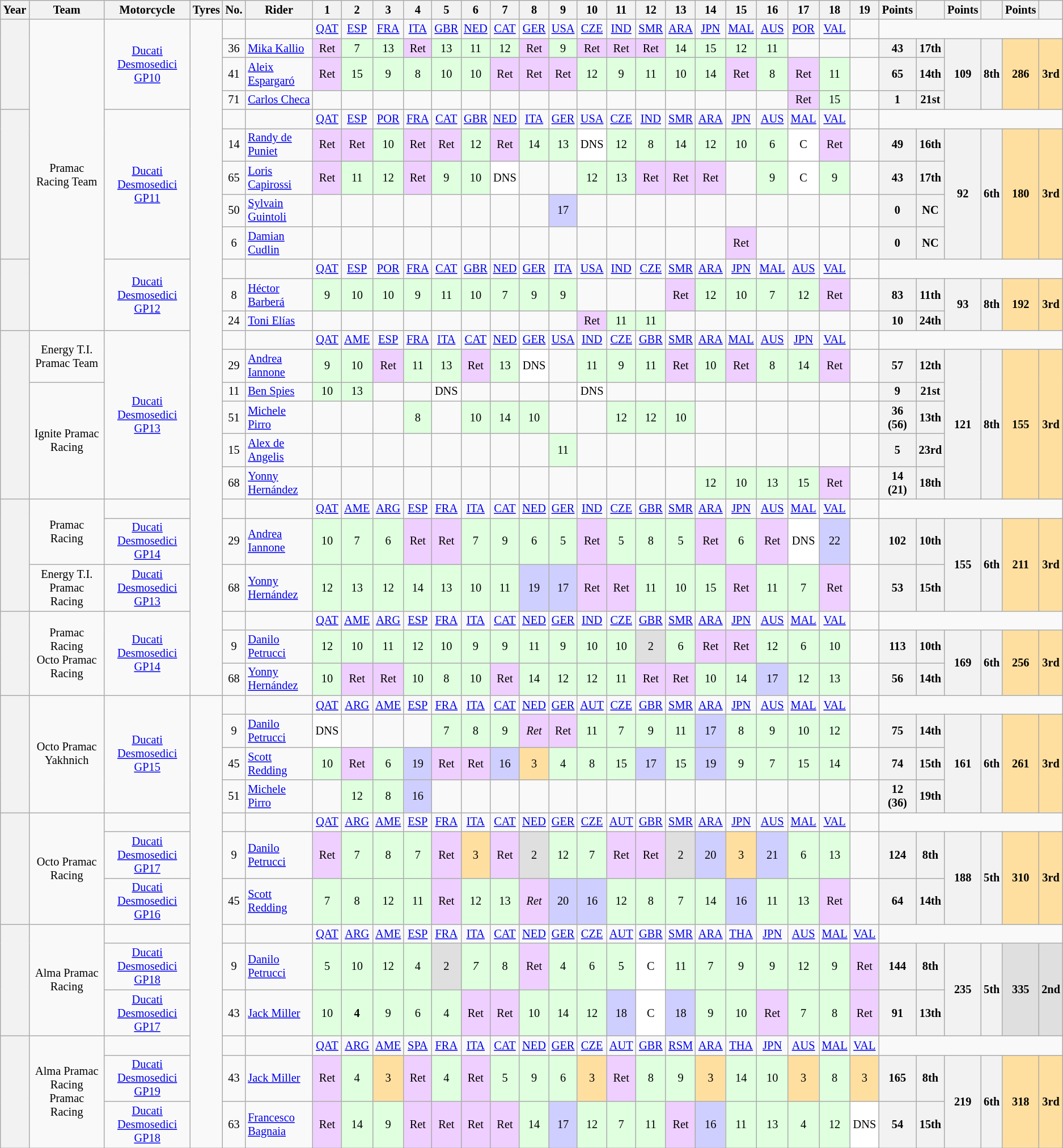<table class="wikitable" style="text-align:center; font-size:85%;">
<tr>
<th scope="col">Year</th>
<th scope="col">Team</th>
<th scope="col">Motorcycle</th>
<th scope="col">Tyres</th>
<th scope="col">No.</th>
<th scope="col">Rider</th>
<th>1</th>
<th>2</th>
<th>3</th>
<th>4</th>
<th>5</th>
<th>6</th>
<th>7</th>
<th>8</th>
<th>9</th>
<th>10</th>
<th>11</th>
<th>12</th>
<th>13</th>
<th>14</th>
<th>15</th>
<th>16</th>
<th>17</th>
<th>18</th>
<th>19</th>
<th>Points</th>
<th></th>
<th>Points</th>
<th></th>
<th>Points</th>
<th></th>
</tr>
<tr>
<th scope="row" rowspan="4"></th>
<td rowspan="12">Pramac Racing Team</td>
<td rowspan="4"><a href='#'>Ducati Desmosedici GP10</a></td>
<td rowspan="24"></td>
<td></td>
<td></td>
<td><a href='#'>QAT</a></td>
<td><a href='#'>ESP</a></td>
<td><a href='#'>FRA</a></td>
<td><a href='#'>ITA</a></td>
<td><a href='#'>GBR</a></td>
<td><a href='#'>NED</a></td>
<td><a href='#'>CAT</a></td>
<td><a href='#'>GER</a></td>
<td><a href='#'>USA</a></td>
<td><a href='#'>CZE</a></td>
<td><a href='#'>IND</a></td>
<td><a href='#'>SMR</a></td>
<td><a href='#'>ARA</a></td>
<td><a href='#'>JPN</a></td>
<td><a href='#'>MAL</a></td>
<td><a href='#'>AUS</a></td>
<td><a href='#'>POR</a></td>
<td><a href='#'>VAL</a></td>
<td></td>
<td colspan="6"></td>
</tr>
<tr>
<td>36</td>
<td style="text-align:left;"> <a href='#'>Mika Kallio</a></td>
<td style="background:#EFCFFF;">Ret</td>
<td style="background:#DFFFDF;">7</td>
<td style="background:#DFFFDF;">13</td>
<td style="background:#EFCFFF;">Ret</td>
<td style="background:#DFFFDF;">13</td>
<td style="background:#DFFFDF;">11</td>
<td style="background:#DFFFDF;">12</td>
<td style="background:#EFCFFF;">Ret</td>
<td style="background:#DFFFDF;">9</td>
<td style="background:#EFCFFF;">Ret</td>
<td style="background:#EFCFFF;">Ret</td>
<td style="background:#EFCFFF;">Ret</td>
<td style="background:#DFFFDF;">14</td>
<td style="background:#DFFFDF;">15</td>
<td style="background:#DFFFDF;">12</td>
<td style="background:#DFFFDF;">11</td>
<td></td>
<td></td>
<td></td>
<th>43</th>
<th>17th</th>
<th rowspan="3">109</th>
<th rowspan="3">8th</th>
<th rowspan="3" style="background:#FFDF9F;">286</th>
<th rowspan="3" style="background:#FFDF9F;">3rd</th>
</tr>
<tr>
<td>41</td>
<td style="text-align:left;"> <a href='#'>Aleix Espargaró</a></td>
<td style="background:#EFCFFF;">Ret</td>
<td style="background:#DFFFDF;">15</td>
<td style="background:#DFFFDF;">9</td>
<td style="background:#DFFFDF;">8</td>
<td style="background:#DFFFDF;">10</td>
<td style="background:#DFFFDF;">10</td>
<td style="background:#EFCFFF;">Ret</td>
<td style="background:#EFCFFF;">Ret</td>
<td style="background:#EFCFFF;">Ret</td>
<td style="background:#DFFFDF;">12</td>
<td style="background:#DFFFDF;">9</td>
<td style="background:#DFFFDF;">11</td>
<td style="background:#DFFFDF;">10</td>
<td style="background:#DFFFDF;">14</td>
<td style="background:#EFCFFF;">Ret</td>
<td style="background:#DFFFDF;">8</td>
<td style="background:#EFCFFF;">Ret</td>
<td style="background:#DFFFDF;">11</td>
<td></td>
<th>65</th>
<th>14th</th>
</tr>
<tr>
<td>71</td>
<td style="text-align:left;"> <a href='#'>Carlos Checa</a></td>
<td></td>
<td></td>
<td></td>
<td></td>
<td></td>
<td></td>
<td></td>
<td></td>
<td></td>
<td></td>
<td></td>
<td></td>
<td></td>
<td></td>
<td></td>
<td></td>
<td style="background:#EFCFFF;">Ret</td>
<td style="background:#DFFFDF;">15</td>
<td></td>
<th>1</th>
<th>21st</th>
</tr>
<tr>
<th scope="row" rowspan="5"></th>
<td rowspan="5"><a href='#'>Ducati Desmosedici GP11</a></td>
<td></td>
<td></td>
<td><a href='#'>QAT</a></td>
<td><a href='#'>ESP</a></td>
<td><a href='#'>POR</a></td>
<td><a href='#'>FRA</a></td>
<td><a href='#'>CAT</a></td>
<td><a href='#'>GBR</a></td>
<td><a href='#'>NED</a></td>
<td><a href='#'>ITA</a></td>
<td><a href='#'>GER</a></td>
<td><a href='#'>USA</a></td>
<td><a href='#'>CZE</a></td>
<td><a href='#'>IND</a></td>
<td><a href='#'>SMR</a></td>
<td><a href='#'>ARA</a></td>
<td><a href='#'>JPN</a></td>
<td><a href='#'>AUS</a></td>
<td><a href='#'>MAL</a></td>
<td><a href='#'>VAL</a></td>
<td></td>
<td colspan="6"></td>
</tr>
<tr>
<td>14</td>
<td style="text-align:left;"> <a href='#'>Randy de Puniet</a></td>
<td style="background:#EFCFFF;">Ret</td>
<td style="background:#EFCFFF;">Ret</td>
<td style="background:#DFFFDF;">10</td>
<td style="background:#EFCFFF;">Ret</td>
<td style="background:#EFCFFF;">Ret</td>
<td style="background:#DFFFDF;">12</td>
<td style="background:#EFCFFF;">Ret</td>
<td style="background:#DFFFDF;">14</td>
<td style="background:#DFFFDF;">13</td>
<td style="background:#FFFFFF;">DNS</td>
<td style="background:#DFFFDF;">12</td>
<td style="background:#DFFFDF;">8</td>
<td style="background:#DFFFDF;">14</td>
<td style="background:#DFFFDF;">12</td>
<td style="background:#DFFFDF;">10</td>
<td style="background:#DFFFDF;">6</td>
<td style="background:#FFFFFF;">C</td>
<td style="background:#EFCFFF;">Ret</td>
<td></td>
<th>49</th>
<th>16th</th>
<th rowspan="4">92</th>
<th rowspan="4">6th</th>
<th rowspan="4" style="background:#FFDF9F;">180</th>
<th rowspan="4" style="background:#FFDF9F;">3rd</th>
</tr>
<tr>
<td>65</td>
<td style="text-align:left;"> <a href='#'>Loris Capirossi</a></td>
<td style="background:#EFCFFF;">Ret</td>
<td style="background:#DFFFDF;">11</td>
<td style="background:#DFFFDF;">12</td>
<td style="background:#EFCFFF;">Ret</td>
<td style="background:#DFFFDF;">9</td>
<td style="background:#DFFFDF;">10</td>
<td style="background:#FFFFFF;">DNS</td>
<td></td>
<td></td>
<td style="background:#DFFFDF;">12</td>
<td style="background:#DFFFDF;">13</td>
<td style="background:#EFCFFF;">Ret</td>
<td style="background:#EFCFFF;">Ret</td>
<td style="background:#EFCFFF;">Ret</td>
<td></td>
<td style="background:#DFFFDF;">9</td>
<td style="background:#FFFFFF;">C</td>
<td style="background:#DFFFDF;">9</td>
<td></td>
<th>43</th>
<th>17th</th>
</tr>
<tr>
<td>50</td>
<td style="text-align:left;"> <a href='#'>Sylvain Guintoli</a></td>
<td></td>
<td></td>
<td></td>
<td></td>
<td></td>
<td></td>
<td></td>
<td></td>
<td style="background:#CFCFFF;">17</td>
<td></td>
<td></td>
<td></td>
<td></td>
<td></td>
<td></td>
<td></td>
<td></td>
<td></td>
<td></td>
<th>0</th>
<th>NC</th>
</tr>
<tr>
<td>6</td>
<td style="text-align:left;"> <a href='#'>Damian Cudlin</a></td>
<td></td>
<td></td>
<td></td>
<td></td>
<td></td>
<td></td>
<td></td>
<td></td>
<td></td>
<td></td>
<td></td>
<td></td>
<td></td>
<td></td>
<td style="background:#EFCFFF;">Ret</td>
<td></td>
<td></td>
<td></td>
<td></td>
<th>0</th>
<th>NC</th>
</tr>
<tr>
<th scope="row" rowspan="3"></th>
<td rowspan="3"><a href='#'>Ducati Desmosedici GP12</a></td>
<td></td>
<td></td>
<td><a href='#'>QAT</a></td>
<td><a href='#'>ESP</a></td>
<td><a href='#'>POR</a></td>
<td><a href='#'>FRA</a></td>
<td><a href='#'>CAT</a></td>
<td><a href='#'>GBR</a></td>
<td><a href='#'>NED</a></td>
<td><a href='#'>GER</a></td>
<td><a href='#'>ITA</a></td>
<td><a href='#'>USA</a></td>
<td><a href='#'>IND</a></td>
<td><a href='#'>CZE</a></td>
<td><a href='#'>SMR</a></td>
<td><a href='#'>ARA</a></td>
<td><a href='#'>JPN</a></td>
<td><a href='#'>MAL</a></td>
<td><a href='#'>AUS</a></td>
<td><a href='#'>VAL</a></td>
<td></td>
<td colspan="6"></td>
</tr>
<tr>
<td>8</td>
<td style="text-align:left;"> <a href='#'>Héctor Barberá</a></td>
<td style="background:#DFFFDF;">9</td>
<td style="background:#DFFFDF;">10</td>
<td style="background:#DFFFDF;">10</td>
<td style="background:#DFFFDF;">9</td>
<td style="background:#DFFFDF;">11</td>
<td style="background:#DFFFDF;">10</td>
<td style="background:#DFFFDF;">7</td>
<td style="background:#DFFFDF;">9</td>
<td style="background:#DFFFDF;">9</td>
<td></td>
<td></td>
<td></td>
<td style="background:#EFCFFF;">Ret</td>
<td style="background:#DFFFDF;">12</td>
<td style="background:#DFFFDF;">10</td>
<td style="background:#DFFFDF;">7</td>
<td style="background:#DFFFDF;">12</td>
<td style="background:#EFCFFF;">Ret</td>
<td></td>
<th>83</th>
<th>11th</th>
<th rowspan="2">93</th>
<th rowspan="2">8th</th>
<th rowspan="2" style="background:#FFDF9F;">192</th>
<th rowspan="2" style="background:#FFDF9F;">3rd</th>
</tr>
<tr>
<td>24</td>
<td style="text-align:left;"> <a href='#'>Toni Elías</a></td>
<td></td>
<td></td>
<td></td>
<td></td>
<td></td>
<td></td>
<td></td>
<td></td>
<td></td>
<td style="background:#EFCFFF;">Ret</td>
<td style="background:#DFFFDF;">11</td>
<td style="background:#DFFFDF;">11</td>
<td></td>
<td></td>
<td></td>
<td></td>
<td></td>
<td></td>
<td></td>
<th>10</th>
<th>24th</th>
</tr>
<tr>
<th scope="row" rowspan="6"></th>
<td rowspan="2">Energy T.I. Pramac Team</td>
<td rowspan="6"><a href='#'>Ducati Desmosedici GP13</a></td>
<td></td>
<td></td>
<td><a href='#'>QAT</a></td>
<td><a href='#'>AME</a></td>
<td><a href='#'>ESP</a></td>
<td><a href='#'>FRA</a></td>
<td><a href='#'>ITA</a></td>
<td><a href='#'>CAT</a></td>
<td><a href='#'>NED</a></td>
<td><a href='#'>GER</a></td>
<td><a href='#'>USA</a></td>
<td><a href='#'>IND</a></td>
<td><a href='#'>CZE</a></td>
<td><a href='#'>GBR</a></td>
<td><a href='#'>SMR</a></td>
<td><a href='#'>ARA</a></td>
<td><a href='#'>MAL</a></td>
<td><a href='#'>AUS</a></td>
<td><a href='#'>JPN</a></td>
<td><a href='#'>VAL</a></td>
<td></td>
<td colspan="6"></td>
</tr>
<tr>
<td>29</td>
<td style="text-align:left;"> <a href='#'>Andrea Iannone</a></td>
<td style="background:#DFFFDF;">9</td>
<td style="background:#DFFFDF;">10</td>
<td style="background:#EFCFFF;">Ret</td>
<td style="background:#DFFFDF;">11</td>
<td style="background:#DFFFDF;">13</td>
<td style="background:#EFCFFF;">Ret</td>
<td style="background:#DFFFDF;">13</td>
<td style="background:#FFFFFF;">DNS</td>
<td></td>
<td style="background:#DFFFDF;">11</td>
<td style="background:#DFFFDF;">9</td>
<td style="background:#DFFFDF;">11</td>
<td style="background:#EFCFFF;">Ret</td>
<td style="background:#DFFFDF;">10</td>
<td style="background:#EFCFFF;">Ret</td>
<td style="background:#DFFFDF;">8</td>
<td style="background:#DFFFDF;">14</td>
<td style="background:#EFCFFF;">Ret</td>
<td></td>
<th>57</th>
<th>12th</th>
<th rowspan="5">121</th>
<th rowspan="5">8th</th>
<th rowspan="5" style="background:#FFDF9F;">155</th>
<th rowspan="5" style="background:#FFDF9F;">3rd</th>
</tr>
<tr>
<td rowspan="4">Ignite Pramac Racing</td>
<td>11</td>
<td style="text-align:left;"> <a href='#'>Ben Spies</a></td>
<td style="background:#DFFFDF;">10</td>
<td style="background:#DFFFDF;">13</td>
<td></td>
<td></td>
<td style="background:#ffffff;">DNS</td>
<td></td>
<td></td>
<td></td>
<td></td>
<td style="background:#ffffff;">DNS</td>
<td></td>
<td></td>
<td></td>
<td></td>
<td></td>
<td></td>
<td></td>
<td></td>
<td></td>
<th>9</th>
<th>21st</th>
</tr>
<tr>
<td>51</td>
<td style="text-align:left;"> <a href='#'>Michele Pirro</a></td>
<td></td>
<td></td>
<td></td>
<td style="background:#DFFFDF;">8</td>
<td></td>
<td style="background:#DFFFDF;">10</td>
<td style="background:#DFFFDF;">14</td>
<td style="background:#DFFFDF;">10</td>
<td></td>
<td></td>
<td style="background:#DFFFDF;">12</td>
<td style="background:#DFFFDF;">12</td>
<td style="background:#DFFFDF;">10</td>
<td></td>
<td></td>
<td></td>
<td></td>
<td></td>
<td></td>
<th>36 (56)</th>
<th>13th</th>
</tr>
<tr>
<td>15</td>
<td style="text-align:left;"> <a href='#'>Alex de Angelis</a></td>
<td></td>
<td></td>
<td></td>
<td></td>
<td></td>
<td></td>
<td></td>
<td></td>
<td style="background:#DFFFDF;">11</td>
<td></td>
<td></td>
<td></td>
<td></td>
<td></td>
<td></td>
<td></td>
<td></td>
<td></td>
<td></td>
<th>5</th>
<th>23rd</th>
</tr>
<tr>
<td>68</td>
<td style="text-align:left;"> <a href='#'>Yonny Hernández</a></td>
<td></td>
<td></td>
<td></td>
<td></td>
<td></td>
<td></td>
<td></td>
<td></td>
<td></td>
<td></td>
<td></td>
<td></td>
<td></td>
<td style="background:#DFFFDF;">12</td>
<td style="background:#DFFFDF;">10</td>
<td style="background:#DFFFDF;">13</td>
<td style="background:#DFFFDF;">15</td>
<td style="background:#EFCFFF;">Ret</td>
<td></td>
<th>14 (21)</th>
<th>18th</th>
</tr>
<tr>
<th scope="row" rowspan="3"></th>
<td rowspan="2">Pramac Racing</td>
<td></td>
<td></td>
<td></td>
<td><a href='#'>QAT</a></td>
<td><a href='#'>AME</a></td>
<td><a href='#'>ARG</a></td>
<td><a href='#'>ESP</a></td>
<td><a href='#'>FRA</a></td>
<td><a href='#'>ITA</a></td>
<td><a href='#'>CAT</a></td>
<td><a href='#'>NED</a></td>
<td><a href='#'>GER</a></td>
<td><a href='#'>IND</a></td>
<td><a href='#'>CZE</a></td>
<td><a href='#'>GBR</a></td>
<td><a href='#'>SMR</a></td>
<td><a href='#'>ARA</a></td>
<td><a href='#'>JPN</a></td>
<td><a href='#'>AUS</a></td>
<td><a href='#'>MAL</a></td>
<td><a href='#'>VAL</a></td>
<td></td>
<td colspan="6"></td>
</tr>
<tr>
<td><a href='#'>Ducati Desmosedici GP14</a></td>
<td>29</td>
<td style="text-align:left;"> <a href='#'>Andrea Iannone</a></td>
<td style="background:#DFFFDF;">10</td>
<td style="background:#DFFFDF;">7</td>
<td style="background:#DFFFDF;">6</td>
<td style="background:#EFCFFF;">Ret</td>
<td style="background:#EFCFFF;">Ret</td>
<td style="background:#DFFFDF;">7</td>
<td style="background:#DFFFDF;">9</td>
<td style="background:#DFFFDF;">6</td>
<td style="background:#DFFFDF;">5</td>
<td style="background:#EFCFFF;">Ret</td>
<td style="background:#DFFFDF;">5</td>
<td style="background:#DFFFDF;">8</td>
<td style="background:#DFFFDF;">5</td>
<td style="background:#EFCFFF;">Ret</td>
<td style="background:#DFFFDF;">6</td>
<td style="background:#EFCFFF;">Ret</td>
<td style="background:#FFFFFF;">DNS</td>
<td style="background:#cfcfff;">22</td>
<td></td>
<th>102</th>
<th>10th</th>
<th rowspan="2">155</th>
<th rowspan="2">6th</th>
<th rowspan="2" style="background:#FFDF9F;">211</th>
<th rowspan="2" style="background:#FFDF9F;">3rd</th>
</tr>
<tr>
<td>Energy T.I. Pramac Racing</td>
<td><a href='#'>Ducati Desmosedici GP13</a></td>
<td>68</td>
<td style="text-align:left;"> <a href='#'>Yonny Hernández</a></td>
<td style="background:#DFFFDF;">12</td>
<td style="background:#DFFFDF;">13</td>
<td style="background:#DFFFDF;">12</td>
<td style="background:#DFFFDF;">14</td>
<td style="background:#DFFFDF;">13</td>
<td style="background:#DFFFDF;">10</td>
<td style="background:#DFFFDF;">11</td>
<td style="background:#cfcfff;">19</td>
<td style="background:#cfcfff;">17</td>
<td style="background:#EFCFFF;">Ret</td>
<td style="background:#EFCFFF;">Ret</td>
<td style="background:#DFFFDF;">11</td>
<td style="background:#DFFFDF;">10</td>
<td style="background:#DFFFDF;">15</td>
<td style="background:#EFCFFF;">Ret</td>
<td style="background:#DFFFDF;">11</td>
<td style="background:#DFFFDF;">7</td>
<td style="background:#EFCFFF;">Ret</td>
<td></td>
<th>53</th>
<th>15th</th>
</tr>
<tr>
<th scope="row" rowspan="3"></th>
<td rowspan="3">Pramac Racing<br>Octo Pramac Racing</td>
<td rowspan="3"><a href='#'>Ducati Desmosedici GP14</a></td>
<td></td>
<td></td>
<td><a href='#'>QAT</a></td>
<td><a href='#'>AME</a></td>
<td><a href='#'>ARG</a></td>
<td><a href='#'>ESP</a></td>
<td><a href='#'>FRA</a></td>
<td><a href='#'>ITA</a></td>
<td><a href='#'>CAT</a></td>
<td><a href='#'>NED</a></td>
<td><a href='#'>GER</a></td>
<td><a href='#'>IND</a></td>
<td><a href='#'>CZE</a></td>
<td><a href='#'>GBR</a></td>
<td><a href='#'>SMR</a></td>
<td><a href='#'>ARA</a></td>
<td><a href='#'>JPN</a></td>
<td><a href='#'>AUS</a></td>
<td><a href='#'>MAL</a></td>
<td><a href='#'>VAL</a></td>
<td></td>
<td colspan="6"></td>
</tr>
<tr>
<td>9</td>
<td style="text-align:left;"> <a href='#'>Danilo Petrucci</a></td>
<td style="background:#dfffdf;">12</td>
<td style="background:#dfffdf;">10</td>
<td style="background:#dfffdf;">11</td>
<td style="background:#dfffdf;">12</td>
<td style="background:#dfffdf;">10</td>
<td style="background:#dfffdf;">9</td>
<td style="background:#dfffdf;">9</td>
<td style="background:#dfffdf;">11</td>
<td style="background:#dfffdf;">9</td>
<td style="background:#dfffdf;">10</td>
<td style="background:#dfffdf;">10</td>
<td style="background:#dfdfdf;">2</td>
<td style="background:#dfffdf;">6</td>
<td style="background:#efcfff;">Ret</td>
<td style="background:#efcfff;">Ret</td>
<td style="background:#dfffdf;">12</td>
<td style="background:#dfffdf;">6</td>
<td style="background:#dfffdf;">10</td>
<td></td>
<th>113</th>
<th>10th</th>
<th rowspan="2">169</th>
<th rowspan="2">6th</th>
<th rowspan="2" style="background:#FFDF9F;">256</th>
<th rowspan="2" style="background:#FFDF9F;">3rd</th>
</tr>
<tr>
<td>68</td>
<td style="text-align:left;"> <a href='#'>Yonny Hernández</a></td>
<td style="background:#dfffdf;">10</td>
<td style="background:#efcfff;">Ret</td>
<td style="background:#efcfff;">Ret</td>
<td style="background:#dfffdf;">10</td>
<td style="background:#dfffdf;">8</td>
<td style="background:#dfffdf;">10</td>
<td style="background:#efcfff;">Ret</td>
<td style="background:#dfffdf;">14</td>
<td style="background:#dfffdf;">12</td>
<td style="background:#dfffdf;">12</td>
<td style="background:#dfffdf;">11</td>
<td style="background:#efcfff;">Ret</td>
<td style="background:#efcfff;">Ret</td>
<td style="background:#dfffdf;">10</td>
<td style="background:#dfffdf;">14</td>
<td style="background:#cfcfff;">17</td>
<td style="background:#dfffdf;">12</td>
<td style="background:#dfffdf;">13</td>
<td></td>
<th>56</th>
<th>14th</th>
</tr>
<tr>
<th scope="row" rowspan="4"></th>
<td rowspan="4">Octo Pramac Yakhnich</td>
<td rowspan="4"><a href='#'>Ducati Desmosedici GP15</a></td>
<td rowspan="13"></td>
<td></td>
<td></td>
<td><a href='#'>QAT</a></td>
<td><a href='#'>ARG</a></td>
<td><a href='#'>AME</a></td>
<td><a href='#'>ESP</a></td>
<td><a href='#'>FRA</a></td>
<td><a href='#'>ITA</a></td>
<td><a href='#'>CAT</a></td>
<td><a href='#'>NED</a></td>
<td><a href='#'>GER</a></td>
<td><a href='#'>AUT</a></td>
<td><a href='#'>CZE</a></td>
<td><a href='#'>GBR</a></td>
<td><a href='#'>SMR</a></td>
<td><a href='#'>ARA</a></td>
<td><a href='#'>JPN</a></td>
<td><a href='#'>AUS</a></td>
<td><a href='#'>MAL</a></td>
<td><a href='#'>VAL</a></td>
<td></td>
<td colspan="6"></td>
</tr>
<tr>
<td>9</td>
<td style="text-align:left;"> <a href='#'>Danilo Petrucci</a></td>
<td style="background:#ffffff;">DNS</td>
<td></td>
<td></td>
<td></td>
<td style="background:#dfffdf;">7</td>
<td style="background:#dfffdf;">8</td>
<td style="background:#dfffdf;">9</td>
<td style="background:#efcfff;"><em>Ret</em></td>
<td style="background:#efcfff;">Ret</td>
<td style="background:#dfffdf;">11</td>
<td style="background:#dfffdf;">7</td>
<td style="background:#dfffdf;">9</td>
<td style="background:#dfffdf;">11</td>
<td style="background:#cfcfff;">17</td>
<td style="background:#dfffdf;">8</td>
<td style="background:#dfffdf;">9</td>
<td style="background:#dfffdf;">10</td>
<td style="background:#dfffdf;">12</td>
<td></td>
<th>75</th>
<th>14th</th>
<th rowspan="3">161</th>
<th rowspan="3">6th</th>
<th rowspan="3" style="background:#FFDF9F;">261</th>
<th rowspan="3" style="background:#FFDF9F;">3rd</th>
</tr>
<tr>
<td>45</td>
<td style="text-align:left;"> <a href='#'>Scott Redding</a></td>
<td style="background:#dfffdf;">10</td>
<td style="background:#efcfff;">Ret</td>
<td style="background:#dfffdf;">6</td>
<td style="background:#cfcfff;">19</td>
<td style="background:#efcfff;">Ret</td>
<td style="background:#efcfff;">Ret</td>
<td style="background:#cfcfff;">16</td>
<td style="background:#ffdf9f;">3</td>
<td style="background:#dfffdf;">4</td>
<td style="background:#dfffdf;">8</td>
<td style="background:#dfffdf;">15</td>
<td style="background:#cfcfff;">17</td>
<td style="background:#dfffdf;">15</td>
<td style="background:#cfcfff;">19</td>
<td style="background:#dfffdf;">9</td>
<td style="background:#dfffdf;">7</td>
<td style="background:#dfffdf;">15</td>
<td style="background:#dfffdf;">14</td>
<td></td>
<th>74</th>
<th>15th</th>
</tr>
<tr>
<td>51</td>
<td style="text-align:left;"> <a href='#'>Michele Pirro</a></td>
<td></td>
<td style="background:#dfffdf;">12</td>
<td style="background:#dfffdf;">8</td>
<td style="background:#cfcfff;">16</td>
<td></td>
<td></td>
<td></td>
<td></td>
<td></td>
<td></td>
<td></td>
<td></td>
<td></td>
<td></td>
<td></td>
<td></td>
<td></td>
<td></td>
<td></td>
<th>12 (36)</th>
<th>19th</th>
</tr>
<tr>
<th scope="row" rowspan="3"></th>
<td rowspan="3">Octo Pramac Racing</td>
<td></td>
<td></td>
<td></td>
<td><a href='#'>QAT</a></td>
<td><a href='#'>ARG</a></td>
<td><a href='#'>AME</a></td>
<td><a href='#'>ESP</a></td>
<td><a href='#'>FRA</a></td>
<td><a href='#'>ITA</a></td>
<td><a href='#'>CAT</a></td>
<td><a href='#'>NED</a></td>
<td><a href='#'>GER</a></td>
<td><a href='#'>CZE</a></td>
<td><a href='#'>AUT</a></td>
<td><a href='#'>GBR</a></td>
<td><a href='#'>SMR</a></td>
<td><a href='#'>ARA</a></td>
<td><a href='#'>JPN</a></td>
<td><a href='#'>AUS</a></td>
<td><a href='#'>MAL</a></td>
<td><a href='#'>VAL</a></td>
<td></td>
<td colspan="6"></td>
</tr>
<tr>
<td><a href='#'>Ducati Desmosedici GP17</a></td>
<td>9</td>
<td style="text-align:left;"> <a href='#'>Danilo Petrucci</a></td>
<td style="background:#efcfff;">Ret</td>
<td style="background:#dfffdf;">7</td>
<td style="background:#dfffdf;">8</td>
<td style="background:#dfffdf;">7</td>
<td style="background:#efcfff;">Ret</td>
<td style="background:#ffdf9f;">3</td>
<td style="background:#efcfff;">Ret</td>
<td style="background:#dfdfdf;">2</td>
<td style="background:#dfffdf;">12</td>
<td style="background:#dfffdf;">7</td>
<td style="background:#efcfff;">Ret</td>
<td style="background:#efcfff;">Ret</td>
<td style="background:#dfdfdf;">2</td>
<td style="background:#cfcfff;">20</td>
<td style="background:#ffdf9f;">3</td>
<td style="background:#cfcfff;">21</td>
<td style="background:#dfffdf;">6</td>
<td style="background:#dfffdf;">13</td>
<td></td>
<th>124</th>
<th>8th</th>
<th rowspan="2">188</th>
<th rowspan="2">5th</th>
<th rowspan="2" style="background:#FFDF9F;">310</th>
<th rowspan="2" style="background:#FFDF9F;">3rd</th>
</tr>
<tr>
<td><a href='#'>Ducati Desmosedici GP16</a></td>
<td>45</td>
<td style="text-align:left;"> <a href='#'>Scott Redding</a></td>
<td style="background:#dfffdf;">7</td>
<td style="background:#dfffdf;">8</td>
<td style="background:#dfffdf;">12</td>
<td style="background:#dfffdf;">11</td>
<td style="background:#efcfff;">Ret</td>
<td style="background:#dfffdf;">12</td>
<td style="background:#dfffdf;">13</td>
<td style="background:#efcfff;"><em>Ret</em></td>
<td style="background:#cfcfff;">20</td>
<td style="background:#cfcfff;">16</td>
<td style="background:#dfffdf;">12</td>
<td style="background:#dfffdf;">8</td>
<td style="background:#dfffdf;">7</td>
<td style="background:#dfffdf;">14</td>
<td style="background:#cfcfff;">16</td>
<td style="background:#dfffdf;">11</td>
<td style="background:#dfffdf;">13</td>
<td style="background:#efcfff;">Ret</td>
<td></td>
<th>64</th>
<th>14th</th>
</tr>
<tr>
<th scope="row" rowspan="3"></th>
<td rowspan="3">Alma Pramac Racing</td>
<td></td>
<td></td>
<td></td>
<td><a href='#'>QAT</a></td>
<td><a href='#'>ARG</a></td>
<td><a href='#'>AME</a></td>
<td><a href='#'>ESP</a></td>
<td><a href='#'>FRA</a></td>
<td><a href='#'>ITA</a></td>
<td><a href='#'>CAT</a></td>
<td><a href='#'>NED</a></td>
<td><a href='#'>GER</a></td>
<td><a href='#'>CZE</a></td>
<td><a href='#'>AUT</a></td>
<td><a href='#'>GBR</a></td>
<td><a href='#'>SMR</a></td>
<td><a href='#'>ARA</a></td>
<td><a href='#'>THA</a></td>
<td><a href='#'>JPN</a></td>
<td><a href='#'>AUS</a></td>
<td><a href='#'>MAL</a></td>
<td><a href='#'>VAL</a></td>
<td colspan="6"></td>
</tr>
<tr>
<td><a href='#'>Ducati Desmosedici GP18</a></td>
<td>9</td>
<td style="text-align:left;"> <a href='#'>Danilo Petrucci</a></td>
<td style="background:#dfffdf;">5</td>
<td style="background:#dfffdf;">10</td>
<td style="background:#dfffdf;">12</td>
<td style="background:#dfffdf;">4</td>
<td style="background:#dfdfdf;">2</td>
<td style="background:#dfffdf;"><em>7</em></td>
<td style="background:#dfffdf;">8</td>
<td style="background:#efcfff;">Ret</td>
<td style="background:#dfffdf;">4</td>
<td style="background:#dfffdf;">6</td>
<td style="background:#dfffdf;">5</td>
<td style="background:#ffffff;">C</td>
<td style="background:#dfffdf;">11</td>
<td style="background:#dfffdf;">7</td>
<td style="background:#dfffdf;">9</td>
<td style="background:#dfffdf;">9</td>
<td style="background:#dfffdf;">12</td>
<td style="background:#dfffdf;">9</td>
<td style="background:#efcfff;">Ret</td>
<th>144</th>
<th>8th</th>
<th rowspan="2">235</th>
<th rowspan="2">5th</th>
<th rowspan="2" style="background:#dfdfdf;">335</th>
<th rowspan="2" style="background:#dfdfdf;">2nd</th>
</tr>
<tr>
<td><a href='#'>Ducati Desmosedici GP17</a></td>
<td>43</td>
<td style="text-align:left;"> <a href='#'>Jack Miller</a></td>
<td style="background:#dfffdf;">10</td>
<td style="background:#dfffdf;"><strong>4</strong></td>
<td style="background:#dfffdf;">9</td>
<td style="background:#dfffdf;">6</td>
<td style="background:#dfffdf;">4</td>
<td style="background:#efcfff;">Ret</td>
<td style="background:#efcfff;">Ret</td>
<td style="background:#dfffdf;">10</td>
<td style="background:#dfffdf;">14</td>
<td style="background:#dfffdf;">12</td>
<td style="background:#cfcfff;">18</td>
<td style="background:#ffffff;">C</td>
<td style="background:#cfcfff;">18</td>
<td style="background:#dfffdf;">9</td>
<td style="background:#dfffdf;">10</td>
<td style="background:#efcfff;">Ret</td>
<td style="background:#dfffdf;">7</td>
<td style="background:#dfffdf;">8</td>
<td style="background:#efcfff;">Ret</td>
<th>91</th>
<th>13th</th>
</tr>
<tr>
<th scope="row" rowspan="3"></th>
<td rowspan="3">Alma Pramac Racing<br>Pramac Racing</td>
<td></td>
<td></td>
<td></td>
<td><a href='#'>QAT</a></td>
<td><a href='#'>ARG</a></td>
<td><a href='#'>AME</a></td>
<td><a href='#'>SPA</a></td>
<td><a href='#'>FRA</a></td>
<td><a href='#'>ITA</a></td>
<td><a href='#'>CAT</a></td>
<td><a href='#'>NED</a></td>
<td><a href='#'>GER</a></td>
<td><a href='#'>CZE</a></td>
<td><a href='#'>AUT</a></td>
<td><a href='#'>GBR</a></td>
<td><a href='#'>RSM</a></td>
<td><a href='#'>ARA</a></td>
<td><a href='#'>THA</a></td>
<td><a href='#'>JPN</a></td>
<td><a href='#'>AUS</a></td>
<td><a href='#'>MAL</a></td>
<td><a href='#'>VAL</a></td>
<td colspan="6"></td>
</tr>
<tr>
<td><a href='#'>Ducati Desmosedici GP19</a></td>
<td>43</td>
<td style="text-align:left;"> <a href='#'>Jack Miller</a></td>
<td style="background:#efcfff;">Ret</td>
<td style="background:#dfffdf;">4</td>
<td style="background:#ffdf9f;">3</td>
<td style="background:#efcfff;">Ret</td>
<td style="background:#dfffdf;">4</td>
<td style="background:#efcfff;">Ret</td>
<td style="background:#dfffdf;">5</td>
<td style="background:#dfffdf;">9</td>
<td style="background:#dfffdf;">6</td>
<td style="background:#ffdf9f;">3</td>
<td style="background:#efcfff;">Ret</td>
<td style="background:#dfffdf;">8</td>
<td style="background:#dfffdf;">9</td>
<td style="background:#ffdf9f;">3</td>
<td style="background:#dfffdf;">14</td>
<td style="background:#dfffdf;">10</td>
<td style="background:#ffdf9f;">3</td>
<td style="background:#dfffdf;">8</td>
<td style="background:#ffdf9f;">3</td>
<th>165</th>
<th>8th</th>
<th rowspan="2">219</th>
<th rowspan="2">6th</th>
<th rowspan="2" style="background:#ffdf9f;">318</th>
<th rowspan="2" style="background:#ffdf9f;">3rd</th>
</tr>
<tr>
<td><a href='#'>Ducati Desmosedici GP18</a></td>
<td>63</td>
<td style="text-align:left;"> <a href='#'>Francesco Bagnaia</a></td>
<td style="background:#efcfff;">Ret</td>
<td style="background:#dfffdf;">14</td>
<td style="background:#dfffdf;">9</td>
<td style="background:#efcfff;">Ret</td>
<td style="background:#efcfff;">Ret</td>
<td style="background:#efcfff;">Ret</td>
<td style="background:#efcfff;">Ret</td>
<td style="background:#dfffdf;">14</td>
<td style="background:#cfcfff;">17</td>
<td style="background:#dfffdf;">12</td>
<td style="background:#dfffdf;">7</td>
<td style="background:#dfffdf;">11</td>
<td style="background:#efcfff;">Ret</td>
<td style="background:#cfcfff;">16</td>
<td style="background:#dfffdf;">11</td>
<td style="background:#dfffdf;">13</td>
<td style="background:#dfffdf;">4</td>
<td style="background:#dfffdf;">12</td>
<td style="background:#ffffff;">DNS</td>
<th>54</th>
<th>15th</th>
</tr>
</table>
